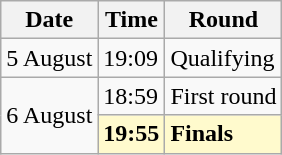<table class="wikitable">
<tr>
<th>Date</th>
<th>Time</th>
<th>Round</th>
</tr>
<tr>
<td>5 August</td>
<td>19:09</td>
<td>Qualifying</td>
</tr>
<tr>
<td rowspan=2>6 August</td>
<td>18:59</td>
<td>First round</td>
</tr>
<tr style="background:lemonchiffon">
<td><strong>19:55</strong></td>
<td><strong>Finals</strong></td>
</tr>
</table>
